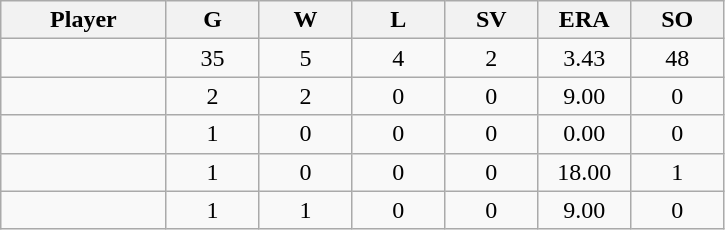<table class="wikitable sortable">
<tr>
<th bgcolor="#DDDDFF" width="16%">Player</th>
<th bgcolor="#DDDDFF" width="9%">G</th>
<th bgcolor="#DDDDFF" width="9%">W</th>
<th bgcolor="#DDDDFF" width="9%">L</th>
<th bgcolor="#DDDDFF" width="9%">SV</th>
<th bgcolor="#DDDDFF" width="9%">ERA</th>
<th bgcolor="#DDDDFF" width="9%">SO</th>
</tr>
<tr align="center">
<td></td>
<td>35</td>
<td>5</td>
<td>4</td>
<td>2</td>
<td>3.43</td>
<td>48</td>
</tr>
<tr align="center">
<td></td>
<td>2</td>
<td>2</td>
<td>0</td>
<td>0</td>
<td>9.00</td>
<td>0</td>
</tr>
<tr align="center">
<td></td>
<td>1</td>
<td>0</td>
<td>0</td>
<td>0</td>
<td>0.00</td>
<td>0</td>
</tr>
<tr align="center">
<td></td>
<td>1</td>
<td>0</td>
<td>0</td>
<td>0</td>
<td>18.00</td>
<td>1</td>
</tr>
<tr align="center">
<td></td>
<td>1</td>
<td>1</td>
<td>0</td>
<td>0</td>
<td>9.00</td>
<td>0</td>
</tr>
</table>
